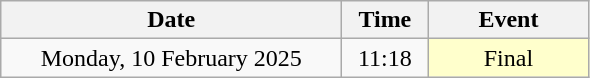<table class = "wikitable" style="text-align:center;">
<tr>
<th width=220>Date</th>
<th width=50>Time</th>
<th width=100>Event</th>
</tr>
<tr>
<td>Monday, 10 February 2025</td>
<td>11:18</td>
<td bgcolor=ffffcc>Final</td>
</tr>
</table>
